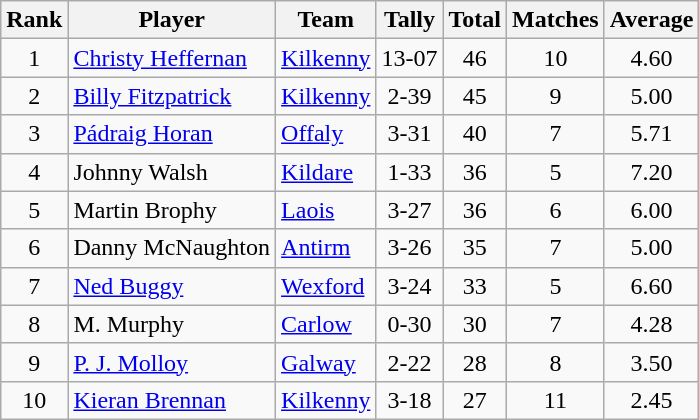<table class="wikitable">
<tr>
<th>Rank</th>
<th>Player</th>
<th>Team</th>
<th>Tally</th>
<th>Total</th>
<th>Matches</th>
<th>Average</th>
</tr>
<tr>
<td rowspan=1 align=center>1</td>
<td><a href='#'>Christy Heffernan</a></td>
<td><a href='#'>Kilkenny</a></td>
<td align=center>13-07</td>
<td align=center>46</td>
<td align=center>10</td>
<td align=center>4.60</td>
</tr>
<tr>
<td rowspan=1 align=center>2</td>
<td><a href='#'>Billy Fitzpatrick</a></td>
<td><a href='#'>Kilkenny</a></td>
<td align=center>2-39</td>
<td align=center>45</td>
<td align=center>9</td>
<td align=center>5.00</td>
</tr>
<tr>
<td rowspan=1 align=center>3</td>
<td><a href='#'>Pádraig Horan</a></td>
<td><a href='#'>Offaly</a></td>
<td align=center>3-31</td>
<td align=center>40</td>
<td align=center>7</td>
<td align=center>5.71</td>
</tr>
<tr>
<td rowspan=1 align=center>4</td>
<td>Johnny Walsh</td>
<td><a href='#'>Kildare</a></td>
<td align=center>1-33</td>
<td align=center>36</td>
<td align=center>5</td>
<td align=center>7.20</td>
</tr>
<tr>
<td rowspan=1 align=center>5</td>
<td>Martin Brophy</td>
<td><a href='#'>Laois</a></td>
<td align=center>3-27</td>
<td align=center>36</td>
<td align=center>6</td>
<td align=center>6.00</td>
</tr>
<tr>
<td rowspan=1 align=center>6</td>
<td>Danny McNaughton</td>
<td><a href='#'>Antirm</a></td>
<td align=center>3-26</td>
<td align=center>35</td>
<td align=center>7</td>
<td align=center>5.00</td>
</tr>
<tr>
<td rowspan=1 align=center>7</td>
<td><a href='#'>Ned Buggy</a></td>
<td><a href='#'>Wexford</a></td>
<td align=center>3-24</td>
<td align=center>33</td>
<td align=center>5</td>
<td align=center>6.60</td>
</tr>
<tr>
<td rowspan=1 align=center>8</td>
<td>M. Murphy</td>
<td><a href='#'>Carlow</a></td>
<td align=center>0-30</td>
<td align=center>30</td>
<td align=center>7</td>
<td align=center>4.28</td>
</tr>
<tr>
<td rowspan=1 align=center>9</td>
<td><a href='#'>P. J. Molloy</a></td>
<td><a href='#'>Galway</a></td>
<td align=center>2-22</td>
<td align=center>28</td>
<td align=center>8</td>
<td align=center>3.50</td>
</tr>
<tr>
<td rowspan=1 align=center>10</td>
<td><a href='#'>Kieran Brennan</a></td>
<td><a href='#'>Kilkenny</a></td>
<td align=center>3-18</td>
<td align=center>27</td>
<td align=center>11</td>
<td align=center>2.45</td>
</tr>
</table>
